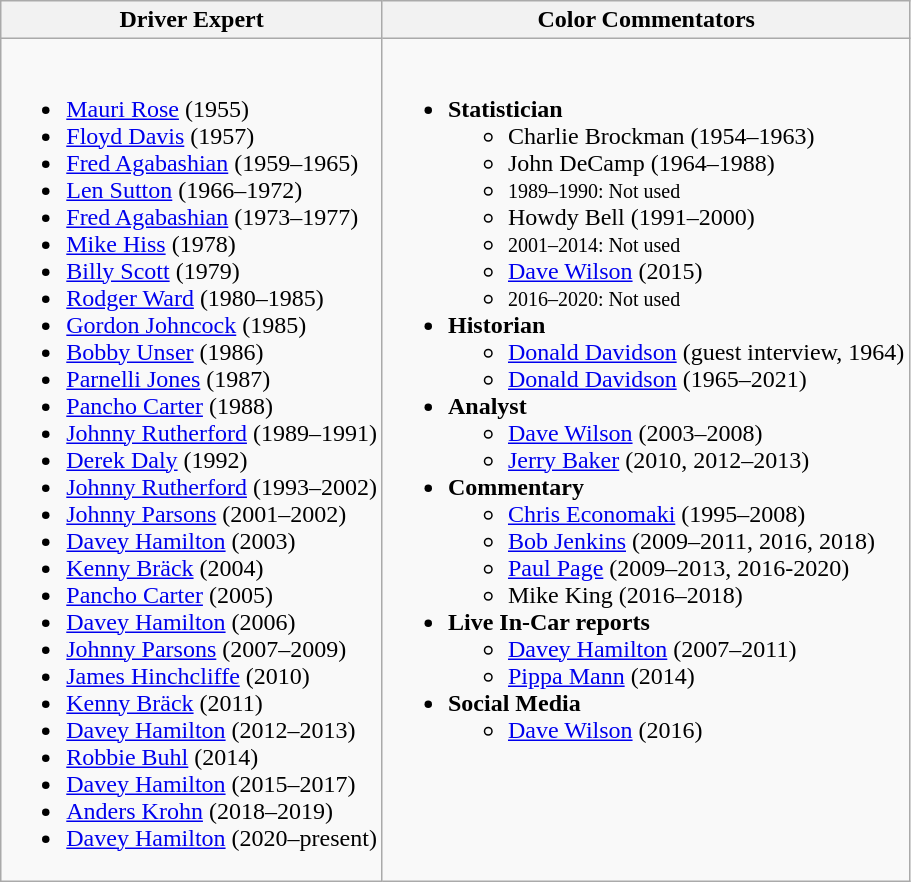<table class="wikitable">
<tr>
<th>Driver Expert</th>
<th>Color Commentators</th>
</tr>
<tr>
<td valign="top"><br><ul><li><a href='#'>Mauri Rose</a> (1955)</li><li><a href='#'>Floyd Davis</a> (1957)</li><li><a href='#'>Fred Agabashian</a> (1959–1965)</li><li><a href='#'>Len Sutton</a> (1966–1972)</li><li><a href='#'>Fred Agabashian</a> (1973–1977)</li><li><a href='#'>Mike Hiss</a> (1978)</li><li><a href='#'>Billy Scott</a> (1979)</li><li><a href='#'>Rodger Ward</a> (1980–1985)</li><li><a href='#'>Gordon Johncock</a> (1985)</li><li><a href='#'>Bobby Unser</a> (1986)</li><li><a href='#'>Parnelli Jones</a> (1987)</li><li><a href='#'>Pancho Carter</a> (1988)</li><li><a href='#'>Johnny Rutherford</a> (1989–1991)</li><li><a href='#'>Derek Daly</a> (1992)</li><li><a href='#'>Johnny Rutherford</a> (1993–2002)</li><li><a href='#'>Johnny Parsons</a> (2001–2002)</li><li><a href='#'>Davey Hamilton</a> (2003)</li><li><a href='#'>Kenny Bräck</a> (2004)</li><li><a href='#'>Pancho Carter</a> (2005)</li><li><a href='#'>Davey Hamilton</a> (2006)</li><li><a href='#'>Johnny Parsons</a> (2007–2009)</li><li><a href='#'>James Hinchcliffe</a> (2010)</li><li><a href='#'>Kenny Bräck</a> (2011)</li><li><a href='#'>Davey Hamilton</a> (2012–2013)</li><li><a href='#'>Robbie Buhl</a> (2014)</li><li><a href='#'>Davey Hamilton</a> (2015–2017)</li><li><a href='#'>Anders Krohn</a> (2018–2019)</li><li><a href='#'>Davey Hamilton</a> (2020–present)</li></ul></td>
<td valign="top"><br><ul><li><strong>Statistician</strong><ul><li>Charlie Brockman (1954–1963)</li><li>John DeCamp (1964–1988)</li><li><small>1989–1990: Not used</small></li><li>Howdy Bell (1991–2000)</li><li><small>2001–2014: Not used</small></li><li><a href='#'>Dave Wilson</a> (2015)</li><li><small>2016–2020: Not used</small></li></ul></li><li><strong>Historian</strong><ul><li><a href='#'>Donald Davidson</a> (guest interview, 1964)</li><li><a href='#'>Donald Davidson</a> (1965–2021)</li></ul></li><li><strong>Analyst</strong><ul><li><a href='#'>Dave Wilson</a> (2003–2008)</li><li><a href='#'>Jerry Baker</a> (2010, 2012–2013)</li></ul></li><li><strong>Commentary</strong><ul><li><a href='#'>Chris Economaki</a> (1995–2008)</li><li><a href='#'>Bob Jenkins</a> (2009–2011, 2016, 2018)</li><li><a href='#'>Paul Page</a> (2009–2013, 2016-2020)</li><li>Mike King (2016–2018)</li></ul></li><li><strong>Live In-Car reports</strong><ul><li><a href='#'>Davey Hamilton</a> (2007–2011)</li><li><a href='#'>Pippa Mann</a> (2014)</li></ul></li><li><strong>Social Media</strong><ul><li><a href='#'>Dave Wilson</a> (2016)</li></ul></li></ul></td>
</tr>
</table>
